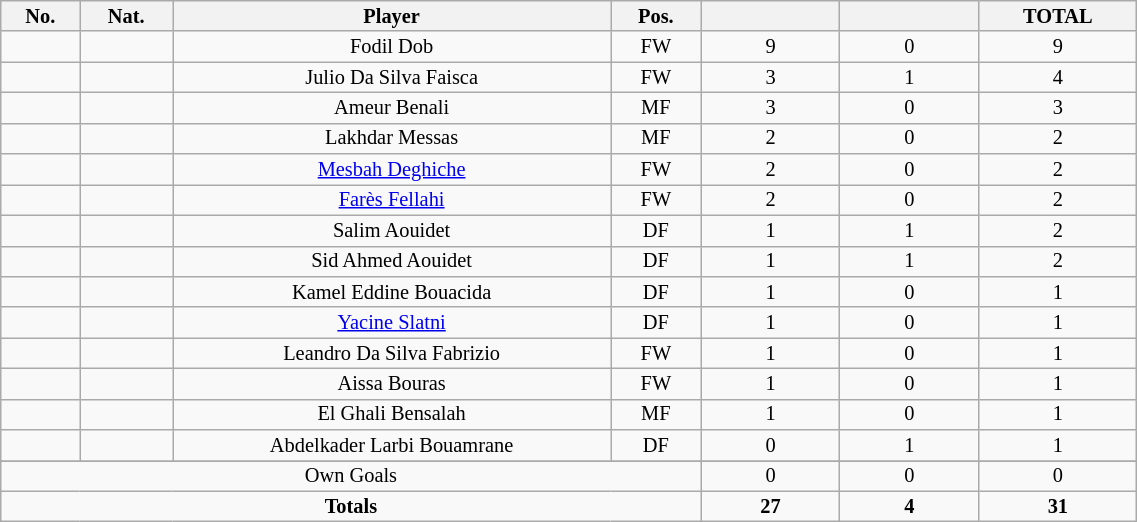<table class="wikitable sortable alternance"  style="font-size:85%; text-align:center; line-height:14px; width:60%;">
<tr>
<th width=10>No.</th>
<th width=10>Nat.</th>
<th width=140>Player</th>
<th width=10>Pos.</th>
<th width=40></th>
<th width=40></th>
<th width=40>TOTAL</th>
</tr>
<tr>
<td></td>
<td></td>
<td>Fodil Dob</td>
<td>FW</td>
<td>9</td>
<td>0</td>
<td>9</td>
</tr>
<tr>
<td></td>
<td></td>
<td>Julio Da Silva Faisca</td>
<td>FW</td>
<td>3</td>
<td>1</td>
<td>4</td>
</tr>
<tr>
<td></td>
<td></td>
<td>Ameur Benali</td>
<td>MF</td>
<td>3</td>
<td>0</td>
<td>3</td>
</tr>
<tr>
<td></td>
<td></td>
<td>Lakhdar Messas</td>
<td>MF</td>
<td>2</td>
<td>0</td>
<td>2</td>
</tr>
<tr>
<td></td>
<td></td>
<td><a href='#'>Mesbah Deghiche</a></td>
<td>FW</td>
<td>2</td>
<td>0</td>
<td>2</td>
</tr>
<tr>
<td></td>
<td></td>
<td><a href='#'>Farès Fellahi</a></td>
<td>FW</td>
<td>2</td>
<td>0</td>
<td>2</td>
</tr>
<tr>
<td></td>
<td></td>
<td>Salim Aouidet</td>
<td>DF</td>
<td>1</td>
<td>1</td>
<td>2</td>
</tr>
<tr>
<td></td>
<td></td>
<td>Sid Ahmed Aouidet</td>
<td>DF</td>
<td>1</td>
<td>1</td>
<td>2</td>
</tr>
<tr>
<td></td>
<td></td>
<td>Kamel Eddine Bouacida</td>
<td>DF</td>
<td>1</td>
<td>0</td>
<td>1</td>
</tr>
<tr>
<td></td>
<td></td>
<td><a href='#'>Yacine Slatni</a></td>
<td>DF</td>
<td>1</td>
<td>0</td>
<td>1</td>
</tr>
<tr>
<td></td>
<td></td>
<td>Leandro Da Silva Fabrizio</td>
<td>FW</td>
<td>1</td>
<td>0</td>
<td>1</td>
</tr>
<tr>
<td></td>
<td></td>
<td>Aissa Bouras</td>
<td>FW</td>
<td>1</td>
<td>0</td>
<td>1</td>
</tr>
<tr>
<td></td>
<td></td>
<td>El Ghali Bensalah</td>
<td>MF</td>
<td>1</td>
<td>0</td>
<td>1</td>
</tr>
<tr>
<td></td>
<td></td>
<td>Abdelkader Larbi Bouamrane</td>
<td>DF</td>
<td>0</td>
<td>1</td>
<td>1</td>
</tr>
<tr>
</tr>
<tr class="sortbottom">
<td colspan="4">Own Goals</td>
<td>0</td>
<td>0</td>
<td>0</td>
</tr>
<tr class="sortbottom">
<td colspan="4"><strong>Totals</strong></td>
<td><strong>27</strong></td>
<td><strong>4</strong></td>
<td><strong>31</strong></td>
</tr>
</table>
